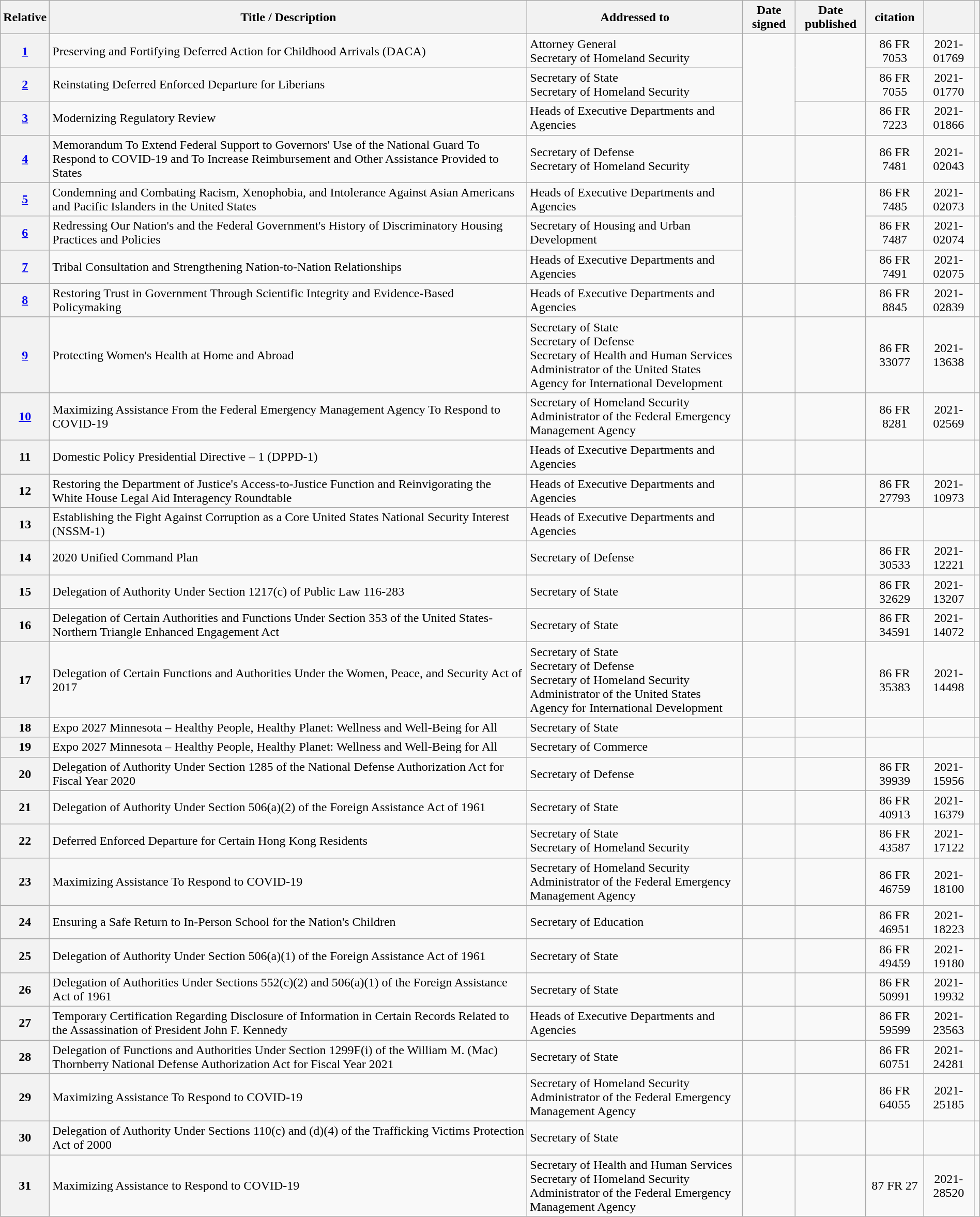<table class="wikitable sortable plainrowheaders" style="width:100%">
<tr>
<th>Relative</th>
<th>Title / Description</th>
<th>Addressed to</th>
<th>Date signed</th>
<th>Date published</th>
<th>citation</th>
<th></th>
<th class="unsortable"></th>
</tr>
<tr style="text-align:center">
<th><a href='#'>1</a></th>
<td style="text-align:left">Preserving and Fortifying Deferred Action for Childhood Arrivals (DACA)</td>
<td style="text-align:left">Attorney General<br>Secretary of Homeland Security</td>
<td rowspan="3"></td>
<td rowspan="2"></td>
<td>86 FR 7053</td>
<td>2021-01769</td>
<td></td>
</tr>
<tr style="text-align:center">
<th><a href='#'>2</a></th>
<td style="text-align:left">Reinstating Deferred Enforced Departure for Liberians</td>
<td style="text-align:left">Secretary of State<br>Secretary of Homeland Security</td>
<td>86 FR 7055</td>
<td>2021-01770</td>
<td></td>
</tr>
<tr style="text-align:center">
<th><a href='#'>3</a></th>
<td style="text-align:left">Modernizing Regulatory Review</td>
<td style="text-align:left">Heads of Executive Departments and Agencies</td>
<td></td>
<td>86 FR 7223</td>
<td>2021-01866</td>
<td></td>
</tr>
<tr style="text-align:center">
<th><a href='#'>4</a></th>
<td style="text-align:left">Memorandum To Extend Federal Support to Governors' Use of the National Guard To Respond to COVID-19 and To Increase Reimbursement and Other Assistance Provided to States</td>
<td style="text-align:left">Secretary of Defense<br>Secretary of Homeland Security</td>
<td></td>
<td></td>
<td>86 FR 7481</td>
<td>2021-02043</td>
<td></td>
</tr>
<tr style="text-align:center">
<th><a href='#'>5</a></th>
<td style="text-align:left">Condemning and Combating Racism, Xenophobia, and Intolerance Against Asian Americans and Pacific Islanders in the United States</td>
<td style="text-align:left">Heads of Executive Departments and Agencies</td>
<td rowspan=3></td>
<td rowspan=3></td>
<td>86 FR 7485</td>
<td>2021-02073</td>
<td></td>
</tr>
<tr style="text-align:center">
<th><a href='#'>6</a></th>
<td style="text-align:left">Redressing Our Nation's and the Federal Government's History of Discriminatory Housing Practices and Policies</td>
<td style="text-align:left">Secretary of Housing and Urban Development</td>
<td>86 FR 7487</td>
<td>2021-02074</td>
<td></td>
</tr>
<tr style="text-align:center">
<th><a href='#'>7</a></th>
<td style="text-align:left">Tribal Consultation and Strengthening Nation-to-Nation Relationships</td>
<td style="text-align:left">Heads of Executive Departments and Agencies</td>
<td>86 FR 7491</td>
<td>2021-02075</td>
<td></td>
</tr>
<tr style="text-align:center">
<th><a href='#'>8</a></th>
<td style="text-align:left">Restoring Trust in Government Through Scientific Integrity and Evidence-Based Policymaking</td>
<td style="text-align:left">Heads of Executive Departments and Agencies</td>
<td></td>
<td></td>
<td>86 FR 8845</td>
<td>2021-02839</td>
<td></td>
</tr>
<tr style="text-align:center">
<th><a href='#'>9</a></th>
<td style="text-align:left">Protecting Women's Health at Home and Abroad</td>
<td style="text-align:left">Secretary of State<br>Secretary of Defense<br>Secretary of Health and Human Services<br>Administrator of the United States Agency for International Development</td>
<td></td>
<td></td>
<td>86 FR 33077</td>
<td>2021-13638</td>
<td></td>
</tr>
<tr style="text-align:center">
<th><a href='#'>10</a></th>
<td style="text-align:left">Maximizing Assistance From the Federal Emergency Management Agency To Respond to COVID-19</td>
<td style="text-align:left">Secretary of Homeland Security<br>Administrator of the Federal Emergency Management Agency</td>
<td></td>
<td></td>
<td>86 FR 8281</td>
<td>2021-02569</td>
<td></td>
</tr>
<tr style="text-align:center">
<th>11</th>
<td style="text-align:left">Domestic Policy Presidential Directive – 1 (DPPD-1)</td>
<td style="text-align:left">Heads of Executive Departments and Agencies</td>
<td></td>
<td></td>
<td></td>
<td></td>
<td></td>
</tr>
<tr style="text-align:center">
<th>12</th>
<td style="text-align:left">Restoring the Department of Justice's Access-to-Justice Function and Reinvigorating the White House Legal Aid Interagency Roundtable</td>
<td style="text-align:left">Heads of Executive Departments and Agencies</td>
<td></td>
<td></td>
<td>86 FR 27793</td>
<td>2021-10973</td>
<td></td>
</tr>
<tr style="text-align:center">
<th>13</th>
<td style="text-align:left">Establishing the Fight Against Corruption as a Core United States National Security Interest (NSSM-1)</td>
<td style="text-align:left">Heads of Executive Departments and Agencies</td>
<td></td>
<td></td>
<td></td>
<td></td>
<td></td>
</tr>
<tr style="text-align:center">
<th>14</th>
<td style="text-align:left">2020 Unified Command Plan</td>
<td style="text-align:left">Secretary of Defense</td>
<td></td>
<td></td>
<td>86 FR 30533</td>
<td>2021-12221</td>
<td></td>
</tr>
<tr style="text-align:center">
<th>15</th>
<td style="text-align:left">Delegation of Authority Under Section 1217(c) of Public Law 116-283</td>
<td style="text-align:left">Secretary of State</td>
<td></td>
<td></td>
<td>86 FR 32629</td>
<td>2021-13207</td>
<td></td>
</tr>
<tr style="text-align:center">
<th>16</th>
<td style="text-align:left">Delegation of Certain Authorities and Functions Under Section 353 of the United States-Northern Triangle Enhanced Engagement Act</td>
<td style="text-align:left">Secretary of State</td>
<td></td>
<td></td>
<td>86 FR 34591</td>
<td>2021-14072</td>
<td></td>
</tr>
<tr style="text-align:center">
<th>17</th>
<td style="text-align:left">Delegation of Certain Functions and Authorities Under the Women, Peace, and Security Act of 2017</td>
<td style="text-align:left">Secretary of State<br>Secretary of Defense<br>Secretary of Homeland Security<br>Administrator of the United States Agency for International Development</td>
<td></td>
<td></td>
<td>86 FR 35383</td>
<td>2021-14498</td>
<td></td>
</tr>
<tr style="text-align:center">
<th>18</th>
<td style="text-align:left">Expo 2027 Minnesota – Healthy People, Healthy Planet: Wellness and Well-Being for All</td>
<td style="text-align:left">Secretary of State</td>
<td></td>
<td></td>
<td></td>
<td></td>
<td></td>
</tr>
<tr style="text-align:center">
<th>19</th>
<td style="text-align:left">Expo 2027 Minnesota – Healthy People, Healthy Planet: Wellness and Well-Being for All</td>
<td style="text-align:left">Secretary of Commerce</td>
<td></td>
<td></td>
<td></td>
<td></td>
<td></td>
</tr>
<tr style="text-align:center">
<th>20</th>
<td style="text-align:left">Delegation of Authority Under Section 1285 of the National Defense Authorization Act for Fiscal Year 2020</td>
<td style="text-align:left">Secretary of Defense</td>
<td></td>
<td></td>
<td>86 FR 39939</td>
<td>2021-15956</td>
<td></td>
</tr>
<tr style="text-align:center">
<th>21</th>
<td style="text-align:left">Delegation of Authority Under Section 506(a)(2) of the Foreign Assistance Act of 1961</td>
<td style="text-align:left">Secretary of State</td>
<td></td>
<td></td>
<td>86 FR 40913</td>
<td>2021-16379</td>
<td></td>
</tr>
<tr style="text-align:center">
<th>22</th>
<td style="text-align:left">Deferred Enforced Departure for Certain Hong Kong Residents</td>
<td style="text-align:left">Secretary of State<br>Secretary of Homeland Security</td>
<td></td>
<td></td>
<td>86 FR 43587</td>
<td>2021-17122</td>
<td></td>
</tr>
<tr style="text-align:center">
<th>23</th>
<td style="text-align:left">Maximizing Assistance To Respond to COVID-19</td>
<td style="text-align:left">Secretary of Homeland Security<br>Administrator of the Federal Emergency Management Agency</td>
<td></td>
<td></td>
<td>86 FR 46759</td>
<td>2021-18100</td>
<td></td>
</tr>
<tr style="text-align:center">
<th>24</th>
<td style="text-align:left">Ensuring a Safe Return to In-Person School for the Nation's Children</td>
<td style="text-align:left">Secretary of Education</td>
<td></td>
<td></td>
<td>86 FR 46951</td>
<td>2021-18223</td>
<td></td>
</tr>
<tr style="text-align:center">
<th>25</th>
<td style="text-align:left">Delegation of Authority Under Section 506(a)(1) of the Foreign Assistance Act of 1961</td>
<td style="text-align:left">Secretary of State</td>
<td></td>
<td></td>
<td>86 FR 49459</td>
<td>2021-19180</td>
<td></td>
</tr>
<tr style="text-align:center">
<th>26</th>
<td style="text-align:left">Delegation of Authorities Under Sections 552(c)(2) and 506(a)(1) of the Foreign Assistance Act of 1961</td>
<td style="text-align:left">Secretary of State</td>
<td></td>
<td></td>
<td>86 FR 50991</td>
<td>2021-19932</td>
<td></td>
</tr>
<tr style="text-align:center">
<th>27</th>
<td style="text-align:left">Temporary Certification Regarding Disclosure of Information in Certain Records Related to the Assassination of President John F. Kennedy</td>
<td style="text-align:left">Heads of Executive Departments and Agencies</td>
<td></td>
<td></td>
<td>86 FR 59599</td>
<td>2021-23563</td>
<td></td>
</tr>
<tr style="text-align:center">
<th>28</th>
<td style="text-align:left">Delegation of Functions and Authorities Under Section 1299F(i) of the William M. (Mac) Thornberry National Defense Authorization Act for Fiscal Year 2021</td>
<td style="text-align:left">Secretary of State</td>
<td></td>
<td></td>
<td>86 FR 60751</td>
<td>2021-24281</td>
<td></td>
</tr>
<tr style="text-align:center">
<th>29</th>
<td style="text-align:left">Maximizing Assistance To Respond to COVID-19</td>
<td style="text-align:left">Secretary of Homeland Security<br>Administrator of the Federal Emergency Management Agency</td>
<td></td>
<td></td>
<td>86 FR 64055</td>
<td>2021-25185</td>
<td></td>
</tr>
<tr style="text-align:center">
<th>30</th>
<td style="text-align:left">Delegation of Authority Under Sections 110(c) and (d)(4) of the Trafficking Victims Protection Act of 2000</td>
<td style="text-align:left">Secretary of State</td>
<td></td>
<td></td>
<td></td>
<td></td>
<td></td>
</tr>
<tr style="text-align:center">
<th>31</th>
<td style="text-align:left">Maximizing Assistance to Respond to COVID-19</td>
<td style="text-align:left">Secretary of Health and Human Services<br>Secretary of Homeland Security<br>Administrator of the Federal Emergency Management Agency</td>
<td></td>
<td></td>
<td>87 FR 27</td>
<td>2021-28520</td>
<td></td>
</tr>
</table>
